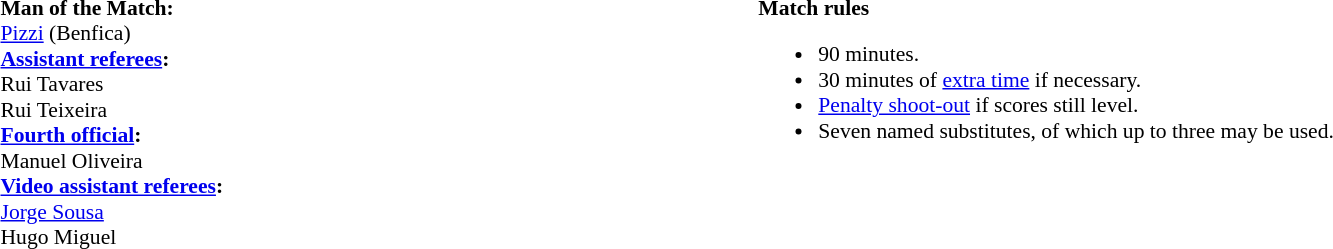<table width=100% style="font-size:90%">
<tr>
<td><br><strong>Man of the Match:</strong>
<br> <a href='#'>Pizzi</a> (Benfica)<br><strong><a href='#'>Assistant referees</a>:</strong>
<br>Rui Tavares
<br>Rui Teixeira
<br><strong><a href='#'>Fourth official</a>:</strong>
<br>Manuel Oliveira
<br><strong><a href='#'>Video assistant referees</a>:</strong>
<br><a href='#'>Jorge Sousa</a>
<br>Hugo Miguel</td>
<td style="width:60%; vertical-align:top;"><br><strong>Match rules</strong><ul><li>90 minutes.</li><li>30 minutes of <a href='#'>extra time</a> if necessary.</li><li><a href='#'>Penalty shoot-out</a> if scores still level.</li><li>Seven named substitutes, of which up to three may be used.</li></ul></td>
</tr>
</table>
